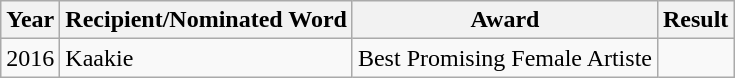<table class="wikitable">
<tr>
<th>Year</th>
<th>Recipient/Nominated Word</th>
<th>Award</th>
<th>Result</th>
</tr>
<tr>
<td>2016</td>
<td>Kaakie</td>
<td>Best Promising Female Artiste</td>
<td></td>
</tr>
</table>
